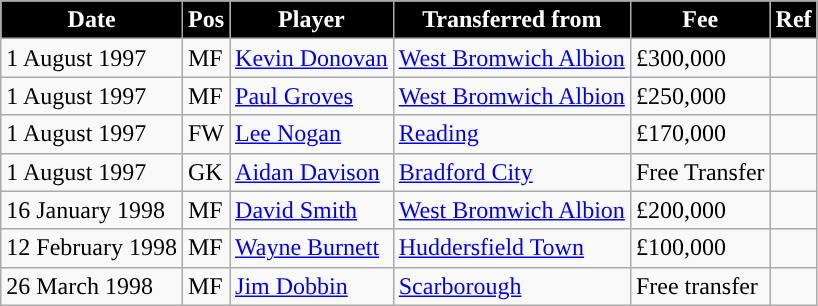<table class="wikitable plainrowheaders sortable">
<tr>
<th style="background:#000000; color:#FFFFFF; ">Date</th>
<th style="background:#000000; color:#FFFFff; ">Pos</th>
<th style="background:#000000; color:#FFFFff; ">Player</th>
<th style="background:#000000; color:#FFFFff; ">Transferred from</th>
<th style="background:#000000; color:#FFFFff; ">Fee</th>
<th style="background:#000000; color:#FFFFff; ">Ref</th>
</tr>
<tr>
<td>1 August 1997</td>
<td>MF</td>
<td> <a href='#'>Kevin Donovan</a></td>
<td> <a href='#'>West Bromwich Albion</a></td>
<td>£300,000</td>
<td></td>
</tr>
<tr>
<td>1 August 1997</td>
<td>MF</td>
<td> <a href='#'>Paul Groves</a></td>
<td> <a href='#'>West Bromwich Albion</a></td>
<td>£250,000</td>
</tr>
<tr>
<td>1 August 1997</td>
<td>FW</td>
<td> <a href='#'>Lee Nogan</a></td>
<td> <a href='#'>Reading</a></td>
<td>£170,000</td>
<td></td>
</tr>
<tr>
<td>1 August 1997</td>
<td>GK</td>
<td> <a href='#'>Aidan Davison</a></td>
<td> <a href='#'>Bradford City</a></td>
<td>Free Transfer</td>
<td></td>
</tr>
<tr>
<td>16 January 1998</td>
<td>MF</td>
<td> <a href='#'>David Smith</a></td>
<td> <a href='#'>West Bromwich Albion</a></td>
<td>£200,000</td>
<td></td>
</tr>
<tr>
<td>12 February 1998</td>
<td>MF</td>
<td> <a href='#'>Wayne Burnett</a></td>
<td> <a href='#'>Huddersfield Town</a></td>
<td>£100,000</td>
<td></td>
</tr>
<tr>
<td>26 March 1998</td>
<td>MF</td>
<td> <a href='#'>Jim Dobbin</a></td>
<td> <a href='#'>Scarborough</a></td>
<td>Free transfer</td>
<td></td>
</tr>
</table>
